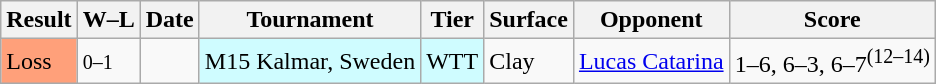<table class="wikitable">
<tr>
<th>Result</th>
<th class="unsortable">W–L</th>
<th>Date</th>
<th>Tournament</th>
<th>Tier</th>
<th>Surface</th>
<th>Opponent</th>
<th class="unsortable">Score</th>
</tr>
<tr>
<td bgcolor=FFA07A>Loss</td>
<td><small>0–1</small></td>
<td></td>
<td style="background:#cffcff;">M15 Kalmar, Sweden</td>
<td style="background:#cffcff;">WTT</td>
<td>Clay</td>
<td> <a href='#'>Lucas Catarina</a></td>
<td>1–6, 6–3, 6–7<sup>(12–14)</sup></td>
</tr>
</table>
